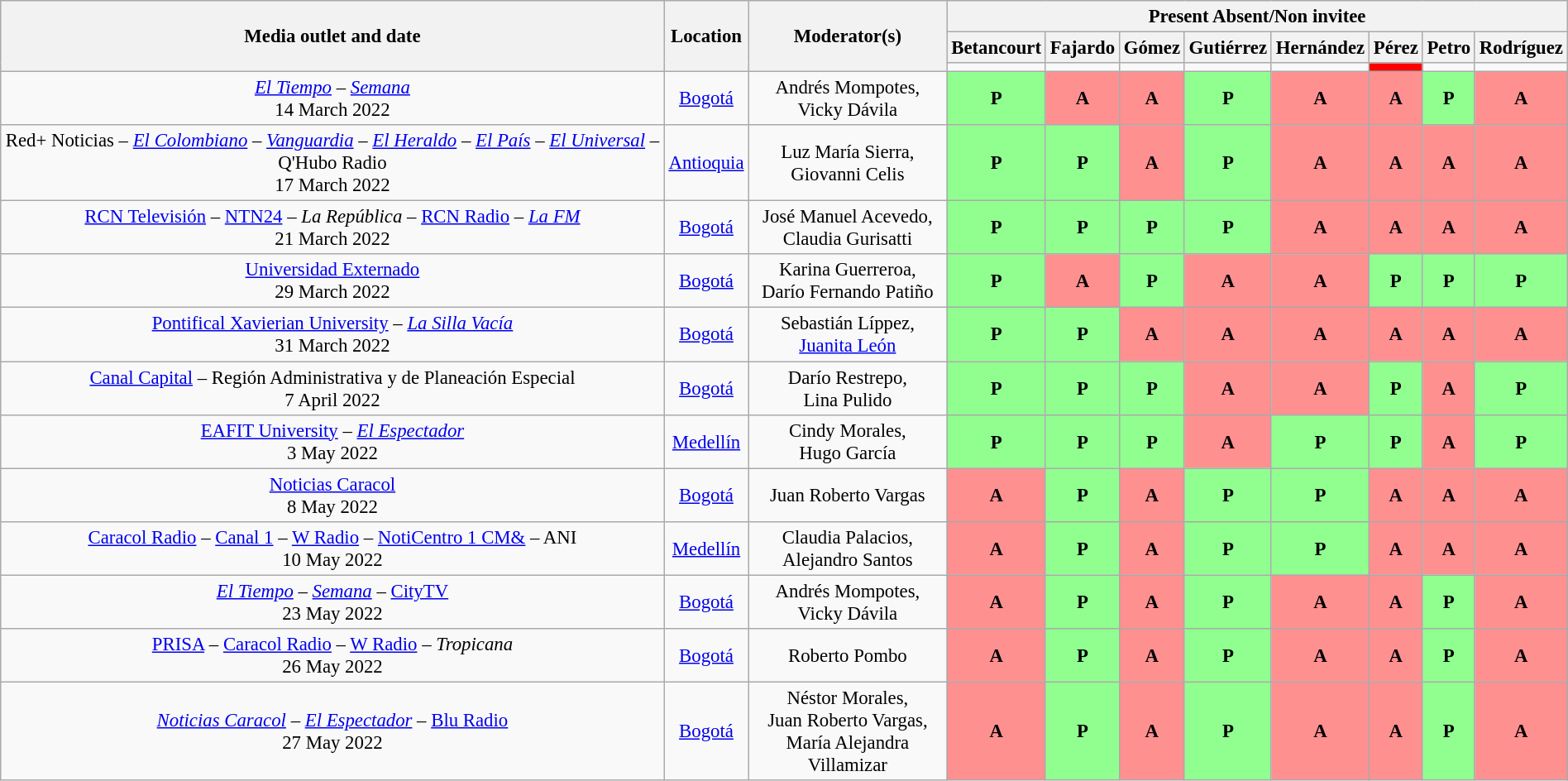<table class="wikitable" style="text-align:center; font-size:95%; width:100%">
<tr>
<th rowspan="3">Media outlet and date</th>
<th rowspan="3">Location</th>
<th rowspan="3">Moderator(s)</th>
<th colspan="8"> Present  Absent/Non invitee</th>
</tr>
<tr>
<th>Betancourt</th>
<th>Fajardo</th>
<th>Gómez</th>
<th>Gutiérrez</th>
<th>Hernández</th>
<th>Pérez</th>
<th>Petro</th>
<th>Rodríguez</th>
</tr>
<tr>
<td bgcolor=></td>
<td bgcolor=></td>
<td bgcolor=></td>
<td bgcolor=></td>
<td bgcolor=></td>
<td style="background:Red;"></td>
<td bgcolor=></td>
<td bgcolor=></td>
</tr>
<tr>
<td><em><a href='#'>El Tiempo</a></em> – <em><a href='#'>Semana</a></em><br>14 March 2022</td>
<td><a href='#'>Bogotá</a></td>
<td>Andrés Mompotes,<br>Vicky Dávila</td>
<td style="background:#90ff90;"><strong>P</strong></td>
<td style="background:#ff9090;"><strong>A</strong></td>
<td style="background:#ff9090;"><strong>A</strong></td>
<td style="background:#90ff90;"><strong>P</strong></td>
<td style="background:#ff9090;"><strong>A</strong></td>
<td style="background:#ff9090;"><strong>A</strong></td>
<td style="background:#90ff90;"><strong>P</strong></td>
<td style="background:#ff9090;"><strong>A</strong></td>
</tr>
<tr>
<td>Red+ Noticias – <em><a href='#'>El Colombiano</a></em> – <em><a href='#'>Vanguardia</a></em> – <em><a href='#'>El Heraldo</a></em> – <em><a href='#'>El País</a></em> – <em><a href='#'>El Universal</a></em> – Q'Hubo Radio<br>17 March 2022</td>
<td><a href='#'>Antioquia</a></td>
<td>Luz María Sierra,<br>Giovanni Celis</td>
<td style="background:#90ff90;"><strong>P</strong></td>
<td style="background:#90ff90;"><strong>P</strong></td>
<td style="background:#ff9090;"><strong>A</strong></td>
<td style="background:#90ff90;"><strong>P</strong></td>
<td style="background:#ff9090;"><strong>A</strong></td>
<td style="background:#ff9090;"><strong>A</strong></td>
<td style="background:#ff9090;"><strong>A</strong></td>
<td style="background:#ff9090;"><strong>A</strong></td>
</tr>
<tr>
<td><a href='#'>RCN Televisión</a> – <a href='#'>NTN24</a> – <em>La República</em> – <a href='#'>RCN Radio</a> – <em><a href='#'>La FM</a></em><br>21 March 2022</td>
<td><a href='#'>Bogotá</a></td>
<td>José Manuel Acevedo, <br>Claudia Gurisatti</td>
<td style="background:#90ff90;"><strong>P</strong></td>
<td style="background:#90ff90;"><strong>P</strong></td>
<td style="background:#90ff90;"><strong>P</strong></td>
<td style="background:#90ff90;"><strong>P</strong></td>
<td style="background:#ff9090;"><strong>A</strong></td>
<td style="background:#ff9090;"><strong>A</strong></td>
<td style="background:#ff9090;"><strong>A</strong></td>
<td style="background:#ff9090;"><strong>A</strong></td>
</tr>
<tr>
<td><a href='#'>Universidad Externado</a><br>29 March 2022</td>
<td><a href='#'>Bogotá</a></td>
<td>Karina Guerreroa,<br>Darío Fernando Patiño</td>
<td style="background:#90ff90;"><strong>P</strong></td>
<td style="background:#ff9090;"><strong>A</strong></td>
<td style="background:#90ff90;"><strong>P</strong></td>
<td style="background:#ff9090;"><strong>A</strong></td>
<td style="background:#ff9090;"><strong>A</strong></td>
<td style="background:#90ff90;"><strong>P</strong></td>
<td style="background:#90ff90;"><strong>P</strong></td>
<td style="background:#90ff90;"><strong>P</strong></td>
</tr>
<tr>
<td><a href='#'>Pontifical Xavierian University</a> – <em><a href='#'>La Silla Vacía</a></em><br>31 March 2022</td>
<td><a href='#'>Bogotá</a></td>
<td>Sebastián Líppez,<br><a href='#'>Juanita León</a></td>
<td style="background:#90ff90;"><strong>P</strong></td>
<td style="background:#90ff90;"><strong>P</strong></td>
<td style="background:#ff9090;"><strong>A</strong></td>
<td style="background:#ff9090;"><strong>A</strong></td>
<td style="background:#ff9090;"><strong>A</strong></td>
<td style="background:#ff9090;"><strong>A</strong></td>
<td style="background:#ff9090;"><strong>A</strong></td>
<td style="background:#ff9090;"><strong>A</strong></td>
</tr>
<tr>
<td><a href='#'>Canal Capital</a> – Región Administrativa y de Planeación Especial<br>7 April 2022</td>
<td><a href='#'>Bogotá</a></td>
<td>Darío Restrepo,<br>Lina Pulido</td>
<td style="background:#90ff90;"><strong>P</strong></td>
<td style="background:#90ff90;"><strong>P</strong></td>
<td style="background:#90ff90;"><strong>P</strong></td>
<td style="background:#ff9090;"><strong>A</strong></td>
<td style="background:#ff9090;"><strong>A</strong></td>
<td style="background:#90ff90;"><strong>P</strong></td>
<td style="background:#ff9090;"><strong>A</strong></td>
<td style="background:#90ff90;"><strong>P</strong></td>
</tr>
<tr>
<td><a href='#'>EAFIT University</a> – <em><a href='#'>El Espectador</a></em><br>3 May 2022</td>
<td><a href='#'>Medellín</a></td>
<td>Cindy Morales,<br>Hugo García</td>
<td style="background:#90ff90;"><strong>P</strong></td>
<td style="background:#90ff90;"><strong>P</strong></td>
<td style="background:#90ff90;"><strong>P</strong></td>
<td style="background:#ff9090;"><strong>A</strong></td>
<td style="background:#90ff90;"><strong>P</strong></td>
<td style="background:#90ff90;"><strong>P</strong></td>
<td style="background:#ff9090;"><strong>A</strong></td>
<td style="background:#90ff90;"><strong>P</strong></td>
</tr>
<tr>
<td><a href='#'>Noticias Caracol</a><br>8 May 2022</td>
<td><a href='#'>Bogotá</a></td>
<td>Juan Roberto Vargas</td>
<td style="background:#ff9090;"><strong>A</strong></td>
<td style="background:#90ff90;"><strong>P</strong></td>
<td style="background:#ff9090;"><strong>A</strong></td>
<td style="background:#90ff90;"><strong>P</strong></td>
<td style="background:#90ff90;"><strong>P</strong></td>
<td style="background:#ff9090;"><strong>A</strong></td>
<td style="background:#ff9090;"><strong>A</strong></td>
<td style="background:#ff9090;"><strong>A</strong></td>
</tr>
<tr>
<td><a href='#'>Caracol Radio</a> – <a href='#'>Canal 1</a> – <a href='#'>W Radio</a> – <a href='#'>NotiCentro 1 CM&</a> – ANI<br>10 May 2022</td>
<td><a href='#'>Medellín</a></td>
<td>Claudia Palacios,<br>Alejandro Santos</td>
<td style="background:#ff9090;"><strong>A</strong></td>
<td style="background:#90ff90;"><strong>P</strong></td>
<td style="background:#ff9090;"><strong>A</strong></td>
<td style="background:#90ff90;"><strong>P</strong></td>
<td style="background:#90ff90;"><strong>P</strong></td>
<td style="background:#ff9090;"><strong>A</strong></td>
<td style="background:#ff9090;"><strong>A</strong></td>
<td style="background:#ff9090;"><strong>A</strong></td>
</tr>
<tr>
<td><em><a href='#'>El Tiempo</a></em> – <em><a href='#'>Semana</a></em> – <a href='#'>CityTV</a><br>23 May 2022</td>
<td><a href='#'>Bogotá</a></td>
<td>Andrés Mompotes,<br>Vicky Dávila</td>
<td style="background:#ff9090;"><strong>A</strong></td>
<td style="background:#90ff90;"><strong>P</strong></td>
<td style="background:#ff9090;"><strong>A</strong></td>
<td style="background:#90ff90;"><strong>P</strong></td>
<td style="background:#ff9090;"><strong>A</strong></td>
<td style="background:#ff9090;"><strong>A</strong></td>
<td style="background:#90ff90;"><strong>P</strong></td>
<td style="background:#ff9090;"><strong>A</strong></td>
</tr>
<tr>
<td><a href='#'>PRISA</a> – <a href='#'>Caracol Radio</a> – <a href='#'>W Radio</a> – <em>Tropicana</em><br>26 May 2022</td>
<td><a href='#'>Bogotá</a></td>
<td>Roberto Pombo</td>
<td style="background:#ff9090;"><strong>A</strong></td>
<td style="background:#90ff90;"><strong>P</strong></td>
<td style="background:#ff9090;"><strong>A</strong></td>
<td style="background:#90ff90;"><strong>P</strong></td>
<td style="background:#ff9090;"><strong>A</strong></td>
<td style="background:#ff9090;"><strong>A</strong></td>
<td style="background:#90ff90;"><strong>P</strong></td>
<td style="background:#ff9090;"><strong>A</strong></td>
</tr>
<tr>
<td><em><a href='#'>Noticias Caracol</a></em> – <em><a href='#'>El Espectador</a></em> – <a href='#'>Blu Radio</a><br>27 May 2022</td>
<td><a href='#'>Bogotá</a></td>
<td>Néstor Morales,<br>Juan Roberto Vargas,<br>María Alejandra Villamizar</td>
<td style="background:#ff9090;"><strong>A</strong></td>
<td style="background:#90ff90;"><strong>P</strong></td>
<td style="background:#ff9090;"><strong>A</strong></td>
<td style="background:#90ff90;"><strong>P</strong></td>
<td style="background:#ff9090;"><strong>A</strong></td>
<td style="background:#ff9090;"><strong>A</strong></td>
<td style="background:#90ff90;"><strong>P</strong></td>
<td style="background:#ff9090;"><strong>A</strong></td>
</tr>
</table>
